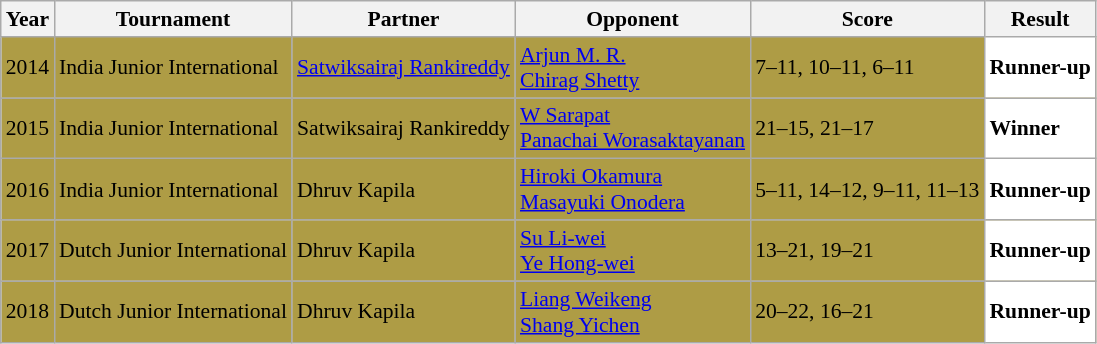<table class="sortable wikitable" style="font-size: 90%;">
<tr>
<th>Year</th>
<th>Tournament</th>
<th>Partner</th>
<th>Opponent</th>
<th>Score</th>
<th>Result</th>
</tr>
<tr style="background:#AE9C45">
<td align="center">2014</td>
<td align="left">India Junior International</td>
<td align="left"> <a href='#'>Satwiksairaj Rankireddy</a></td>
<td align="left"> <a href='#'>Arjun M. R.</a><br> <a href='#'>Chirag Shetty</a></td>
<td align="left">7–11, 10–11, 6–11</td>
<td style="text-align:left; background:white"> <strong>Runner-up</strong></td>
</tr>
<tr style="background:#AE9C45">
<td align="center">2015</td>
<td align="left">India Junior International</td>
<td align="left"> Satwiksairaj Rankireddy</td>
<td align="left"> <a href='#'>W Sarapat</a><br> <a href='#'>Panachai Worasaktayanan</a></td>
<td align="left">21–15, 21–17</td>
<td style="text-align:left; background:white"> <strong>Winner</strong></td>
</tr>
<tr style="background:#AE9C45">
<td align="center">2016</td>
<td align="left">India Junior International</td>
<td align="left"> Dhruv Kapila</td>
<td align="left"> <a href='#'>Hiroki Okamura</a><br> <a href='#'>Masayuki Onodera</a></td>
<td align="left">5–11, 14–12, 9–11, 11–13</td>
<td style="text-align:left; background:white"> <strong>Runner-up</strong></td>
</tr>
<tr style="background:#AE9C45">
<td align="center">2017</td>
<td align="left">Dutch Junior International</td>
<td align="left"> Dhruv Kapila</td>
<td align="left"> <a href='#'>Su Li-wei</a><br> <a href='#'>Ye Hong-wei</a></td>
<td align="left">13–21, 19–21</td>
<td style="text-align:left; background:white"> <strong>Runner-up</strong></td>
</tr>
<tr style="background:#AE9C45">
<td align="center">2018</td>
<td align="left">Dutch Junior International</td>
<td align="left"> Dhruv Kapila</td>
<td align="left"> <a href='#'>Liang Weikeng</a><br> <a href='#'>Shang Yichen</a></td>
<td align="left">20–22, 16–21</td>
<td style="text-align:left; background:white"> <strong>Runner-up</strong></td>
</tr>
</table>
